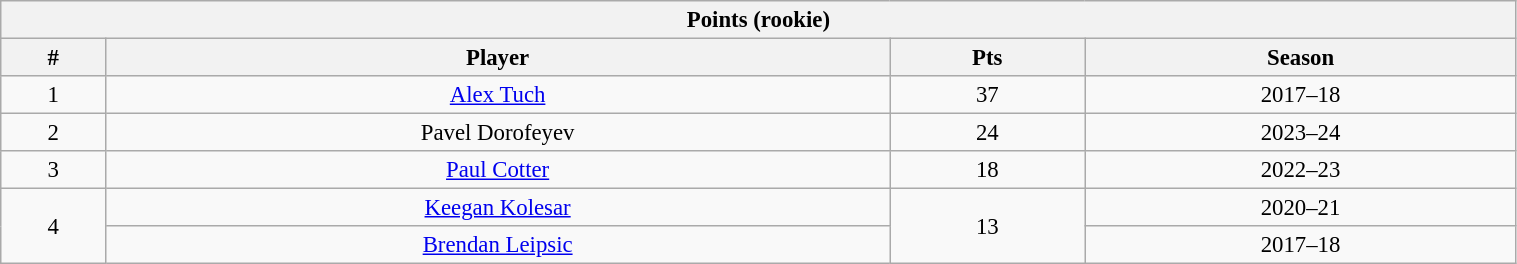<table class="wikitable" style="text-align: center; font-size: 95%" width="80%">
<tr>
<th colspan="4">Points (rookie)</th>
</tr>
<tr>
<th>#</th>
<th>Player</th>
<th>Pts</th>
<th>Season</th>
</tr>
<tr>
<td>1</td>
<td><a href='#'>Alex Tuch</a></td>
<td>37</td>
<td>2017–18</td>
</tr>
<tr>
<td>2</td>
<td>Pavel Dorofeyev</td>
<td>24</td>
<td>2023–24</td>
</tr>
<tr>
<td>3</td>
<td><a href='#'>Paul Cotter</a></td>
<td>18</td>
<td>2022–23</td>
</tr>
<tr>
<td rowspan="2">4</td>
<td><a href='#'>Keegan Kolesar</a></td>
<td rowspan="2">13</td>
<td>2020–21</td>
</tr>
<tr>
<td><a href='#'>Brendan Leipsic</a></td>
<td>2017–18</td>
</tr>
</table>
